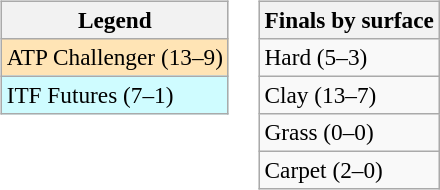<table>
<tr valign=top>
<td><br><table class=wikitable style=font-size:97%>
<tr>
<th>Legend</th>
</tr>
<tr bgcolor=moccasin>
<td>ATP Challenger (13–9)</td>
</tr>
<tr bgcolor=cffcff>
<td>ITF Futures (7–1)</td>
</tr>
</table>
</td>
<td><br><table class=wikitable style=font-size:97%>
<tr>
<th>Finals by surface</th>
</tr>
<tr>
<td>Hard (5–3)</td>
</tr>
<tr>
<td>Clay (13–7)</td>
</tr>
<tr>
<td>Grass (0–0)</td>
</tr>
<tr>
<td>Carpet (2–0)</td>
</tr>
</table>
</td>
</tr>
</table>
